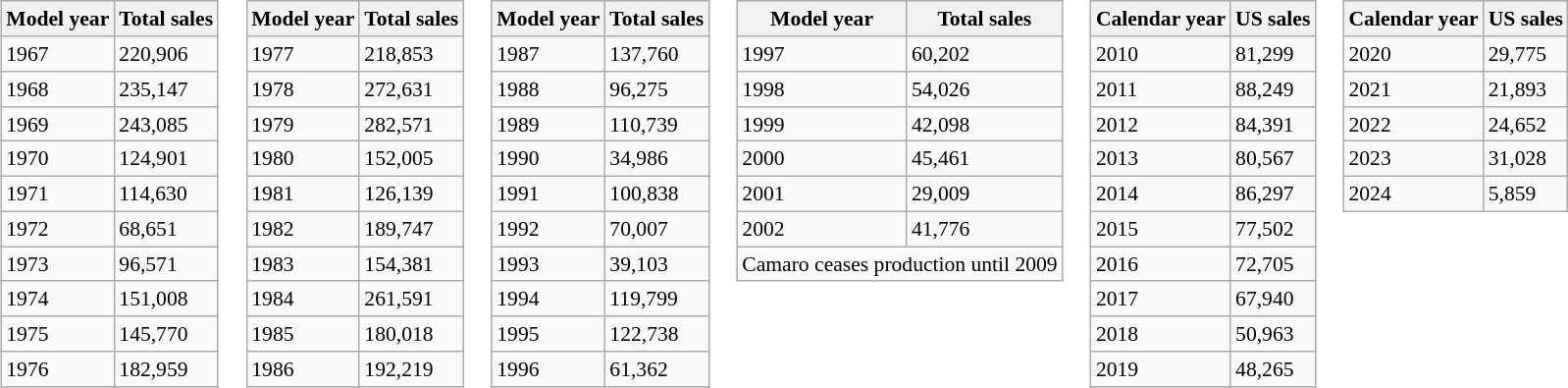<table style="border:none;font-size:90%">
<tr>
<td style="vertical-align:top"><br><table class="wikitable">
<tr>
<th>Model year</th>
<th>Total sales</th>
</tr>
<tr>
<td>1967</td>
<td>220,906</td>
</tr>
<tr>
<td>1968</td>
<td>235,147</td>
</tr>
<tr>
<td>1969</td>
<td>243,085</td>
</tr>
<tr>
<td>1970</td>
<td>124,901</td>
</tr>
<tr>
<td>1971</td>
<td>114,630</td>
</tr>
<tr>
<td>1972</td>
<td>68,651</td>
</tr>
<tr>
<td>1973</td>
<td>96,571</td>
</tr>
<tr>
<td>1974</td>
<td>151,008</td>
</tr>
<tr>
<td>1975</td>
<td>145,770</td>
</tr>
<tr>
<td>1976</td>
<td>182,959</td>
</tr>
</table>
</td>
<td style="vertical-align:top"><br><table class="wikitable">
<tr>
<th>Model year</th>
<th>Total sales</th>
</tr>
<tr>
<td>1977</td>
<td>218,853</td>
</tr>
<tr>
<td>1978</td>
<td>272,631</td>
</tr>
<tr>
<td>1979</td>
<td>282,571</td>
</tr>
<tr>
<td>1980</td>
<td>152,005</td>
</tr>
<tr>
<td>1981</td>
<td>126,139</td>
</tr>
<tr>
<td>1982</td>
<td>189,747</td>
</tr>
<tr>
<td>1983</td>
<td>154,381</td>
</tr>
<tr>
<td>1984</td>
<td>261,591</td>
</tr>
<tr>
<td>1985</td>
<td>180,018</td>
</tr>
<tr>
<td>1986</td>
<td>192,219</td>
</tr>
</table>
</td>
<td style="vertical-align:top"><br><table class="wikitable">
<tr>
<th>Model year</th>
<th>Total sales</th>
</tr>
<tr>
<td>1987</td>
<td>137,760</td>
</tr>
<tr>
<td>1988</td>
<td>96,275</td>
</tr>
<tr>
<td>1989</td>
<td>110,739</td>
</tr>
<tr>
<td>1990</td>
<td>34,986</td>
</tr>
<tr>
<td>1991</td>
<td>100,838</td>
</tr>
<tr>
<td>1992</td>
<td>70,007</td>
</tr>
<tr>
<td>1993</td>
<td>39,103</td>
</tr>
<tr>
<td>1994</td>
<td>119,799</td>
</tr>
<tr>
<td>1995</td>
<td>122,738</td>
</tr>
<tr>
<td>1996</td>
<td>61,362</td>
</tr>
</table>
</td>
<td style="vertical-align:top"><br><table class="wikitable">
<tr>
<th>Model year</th>
<th>Total sales</th>
</tr>
<tr>
<td>1997</td>
<td>60,202</td>
</tr>
<tr>
<td>1998</td>
<td>54,026</td>
</tr>
<tr>
<td>1999</td>
<td>42,098</td>
</tr>
<tr>
<td>2000</td>
<td>45,461</td>
</tr>
<tr>
<td>2001</td>
<td>29,009</td>
</tr>
<tr>
<td>2002</td>
<td>41,776</td>
</tr>
<tr>
<td colspan=2>Camaro ceases production until 2009</td>
</tr>
</table>
</td>
<td style="vertical-align:top"><br><table class="wikitable">
<tr>
<th>Calendar year</th>
<th>US sales</th>
</tr>
<tr>
<td>2010</td>
<td>81,299</td>
</tr>
<tr>
<td>2011</td>
<td>88,249</td>
</tr>
<tr>
<td>2012</td>
<td>84,391</td>
</tr>
<tr>
<td>2013</td>
<td>80,567</td>
</tr>
<tr>
<td>2014</td>
<td>86,297</td>
</tr>
<tr>
<td>2015</td>
<td>77,502</td>
</tr>
<tr>
<td>2016</td>
<td>72,705</td>
</tr>
<tr>
<td>2017</td>
<td>67,940</td>
</tr>
<tr>
<td>2018</td>
<td>50,963</td>
</tr>
<tr>
<td>2019</td>
<td>48,265</td>
</tr>
</table>
</td>
<td style="vertical-align:top"><br><table class="wikitable">
<tr>
<th>Calendar year</th>
<th>US sales</th>
</tr>
<tr>
<td>2020</td>
<td>29,775</td>
</tr>
<tr>
<td>2021</td>
<td>21,893</td>
</tr>
<tr>
<td>2022</td>
<td>24,652</td>
</tr>
<tr>
<td>2023</td>
<td>31,028</td>
</tr>
<tr>
<td>2024</td>
<td>5,859</td>
</tr>
</table>
</td>
</tr>
</table>
